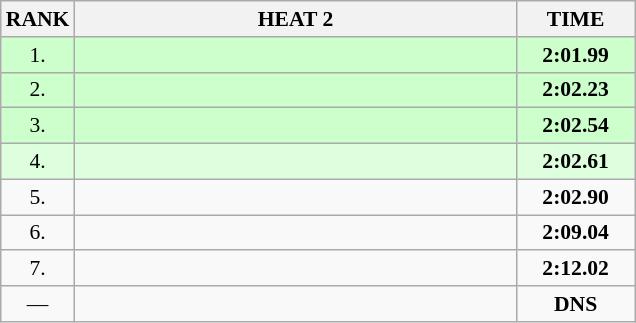<table class="wikitable" style="border-collapse: collapse; font-size: 90%;">
<tr>
<th>RANK</th>
<th style="width: 20em">HEAT 2</th>
<th style="width: 5em">TIME</th>
</tr>
<tr style="background:#ccffcc;">
<td align="center">1.</td>
<td></td>
<td align="center"><strong>2:01.99</strong></td>
</tr>
<tr style="background:#ccffcc;">
<td align="center">2.</td>
<td></td>
<td align="center"><strong>2:02.23</strong></td>
</tr>
<tr style="background:#ccffcc;">
<td align="center">3.</td>
<td></td>
<td align="center"><strong>2:02.54</strong></td>
</tr>
<tr style="background:#ddffdd;">
<td align="center">4.</td>
<td></td>
<td align="center"><strong>2:02.61</strong></td>
</tr>
<tr>
<td align="center">5.</td>
<td></td>
<td align="center"><strong>2:02.90</strong></td>
</tr>
<tr>
<td align="center">6.</td>
<td></td>
<td align="center"><strong>2:09.04</strong></td>
</tr>
<tr>
<td align="center">7.</td>
<td></td>
<td align="center"><strong>2:12.02</strong></td>
</tr>
<tr>
<td align="center">—</td>
<td></td>
<td align="center"><strong>DNS</strong></td>
</tr>
</table>
